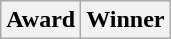<table class="wikitable">
<tr>
<th>Award</th>
<th>Winner</th>
</tr>
</table>
